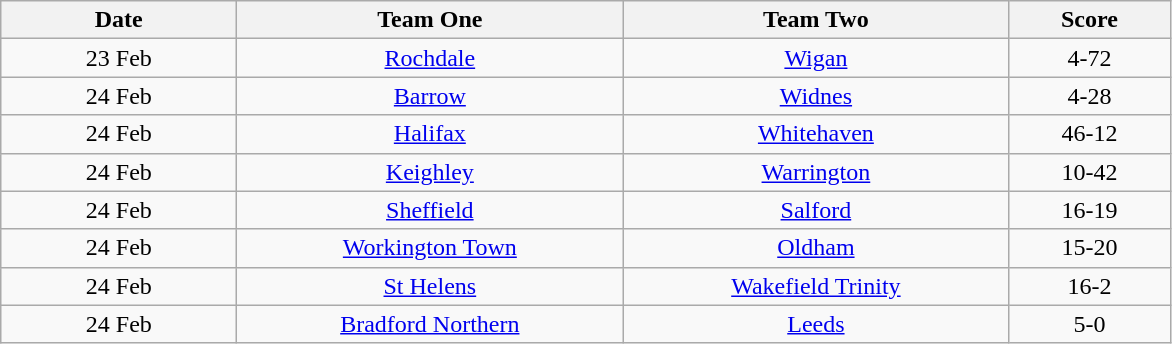<table class="wikitable" style="text-align: center">
<tr>
<th width=150>Date</th>
<th width=250>Team One</th>
<th width=250>Team Two</th>
<th width=100>Score</th>
</tr>
<tr>
<td>23 Feb</td>
<td><a href='#'>Rochdale</a></td>
<td><a href='#'>Wigan</a></td>
<td>4-72</td>
</tr>
<tr>
<td>24 Feb</td>
<td><a href='#'>Barrow</a></td>
<td><a href='#'>Widnes</a></td>
<td>4-28</td>
</tr>
<tr>
<td>24 Feb</td>
<td><a href='#'>Halifax</a></td>
<td><a href='#'>Whitehaven</a></td>
<td>46-12</td>
</tr>
<tr>
<td>24 Feb</td>
<td><a href='#'>Keighley</a></td>
<td><a href='#'>Warrington</a></td>
<td>10-42</td>
</tr>
<tr>
<td>24 Feb</td>
<td><a href='#'>Sheffield</a></td>
<td><a href='#'>Salford</a></td>
<td>16-19</td>
</tr>
<tr>
<td>24 Feb</td>
<td><a href='#'>Workington Town</a></td>
<td><a href='#'>Oldham</a></td>
<td>15-20</td>
</tr>
<tr>
<td>24 Feb</td>
<td><a href='#'>St Helens</a></td>
<td><a href='#'>Wakefield Trinity</a></td>
<td>16-2</td>
</tr>
<tr>
<td>24 Feb</td>
<td><a href='#'>Bradford Northern</a></td>
<td><a href='#'>Leeds</a></td>
<td>5-0</td>
</tr>
</table>
